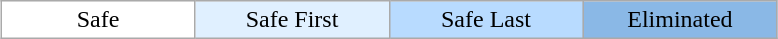<table class="wikitable" style="margin:1em auto; text-align:center;">
<tr>
<td style = "background:#fff; width:15%;">Safe</td>
<td style = "background:#e0f0ff; width:15%;">Safe First</td>
<td style = "background:#b8dbff; width:15%;">Safe Last</td>
<td style = "background:#8ab8e6; width:15%;">Eliminated</td>
</tr>
</table>
